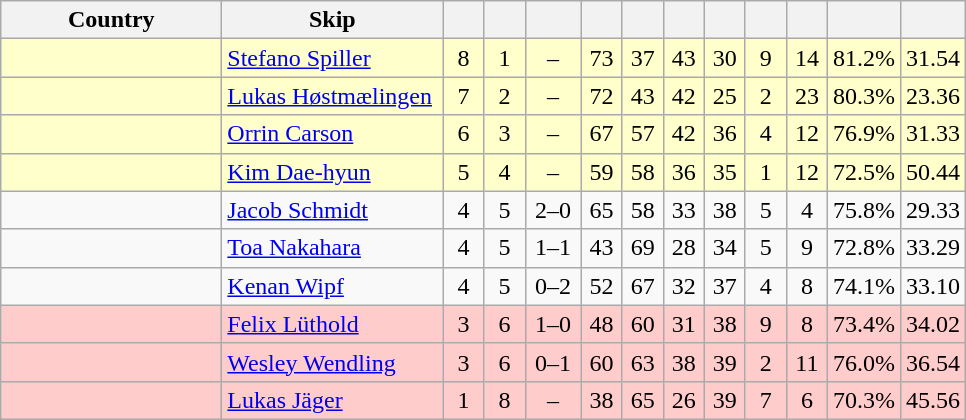<table class=wikitable  style="text-align:center;">
<tr>
<th width=140>Country</th>
<th width=140>Skip</th>
<th width=20></th>
<th width=20></th>
<th width=30></th>
<th width=20></th>
<th width=20></th>
<th width=20></th>
<th width=20></th>
<th width=20></th>
<th width=20></th>
<th width=20></th>
<th width=20></th>
</tr>
<tr bgcolor=#ffffcc>
<td style="text-align:left;"></td>
<td style="text-align:left;"><a href='#'>Stefano Spiller</a></td>
<td>8</td>
<td>1</td>
<td>–</td>
<td>73</td>
<td>37</td>
<td>43</td>
<td>30</td>
<td>9</td>
<td>14</td>
<td>81.2%</td>
<td>31.54</td>
</tr>
<tr bgcolor=#ffffcc>
<td style="text-align:left;"></td>
<td style="text-align:left;"><a href='#'>Lukas Høstmælingen</a></td>
<td>7</td>
<td>2</td>
<td>–</td>
<td>72</td>
<td>43</td>
<td>42</td>
<td>25</td>
<td>2</td>
<td>23</td>
<td>80.3%</td>
<td>23.36</td>
</tr>
<tr bgcolor=#ffffcc>
<td style="text-align:left;"></td>
<td style="text-align:left;"><a href='#'>Orrin Carson</a></td>
<td>6</td>
<td>3</td>
<td>–</td>
<td>67</td>
<td>57</td>
<td>42</td>
<td>36</td>
<td>4</td>
<td>12</td>
<td>76.9%</td>
<td>31.33</td>
</tr>
<tr bgcolor=#ffffcc>
<td style="text-align:left;"></td>
<td style="text-align:left;"><a href='#'>Kim Dae-hyun</a></td>
<td>5</td>
<td>4</td>
<td>–</td>
<td>59</td>
<td>58</td>
<td>36</td>
<td>35</td>
<td>1</td>
<td>12</td>
<td>72.5%</td>
<td>50.44</td>
</tr>
<tr>
<td style="text-align:left;"></td>
<td style="text-align:left;"><a href='#'>Jacob Schmidt</a></td>
<td>4</td>
<td>5</td>
<td>2–0</td>
<td>65</td>
<td>58</td>
<td>33</td>
<td>38</td>
<td>5</td>
<td>4</td>
<td>75.8%</td>
<td>29.33</td>
</tr>
<tr>
<td style="text-align:left;"></td>
<td style="text-align:left;"><a href='#'>Toa Nakahara</a></td>
<td>4</td>
<td>5</td>
<td>1–1</td>
<td>43</td>
<td>69</td>
<td>28</td>
<td>34</td>
<td>5</td>
<td>9</td>
<td>72.8%</td>
<td>33.29</td>
</tr>
<tr>
<td style="text-align:left;"></td>
<td style="text-align:left;"><a href='#'>Kenan Wipf</a></td>
<td>4</td>
<td>5</td>
<td>0–2</td>
<td>52</td>
<td>67</td>
<td>32</td>
<td>37</td>
<td>4</td>
<td>8</td>
<td>74.1%</td>
<td>33.10</td>
</tr>
<tr bgcolor=#ffcccc>
<td style="text-align:left;"></td>
<td style="text-align:left;"><a href='#'>Felix Lüthold</a></td>
<td>3</td>
<td>6</td>
<td>1–0</td>
<td>48</td>
<td>60</td>
<td>31</td>
<td>38</td>
<td>9</td>
<td>8</td>
<td>73.4%</td>
<td>34.02</td>
</tr>
<tr bgcolor=#ffcccc>
<td style="text-align:left;"></td>
<td style="text-align:left;"><a href='#'>Wesley Wendling</a></td>
<td>3</td>
<td>6</td>
<td>0–1</td>
<td>60</td>
<td>63</td>
<td>38</td>
<td>39</td>
<td>2</td>
<td>11</td>
<td>76.0%</td>
<td>36.54</td>
</tr>
<tr bgcolor=#ffcccc>
<td style="text-align:left;"></td>
<td style="text-align:left;"><a href='#'>Lukas Jäger</a></td>
<td>1</td>
<td>8</td>
<td>–</td>
<td>38</td>
<td>65</td>
<td>26</td>
<td>39</td>
<td>7</td>
<td>6</td>
<td>70.3%</td>
<td>45.56</td>
</tr>
</table>
